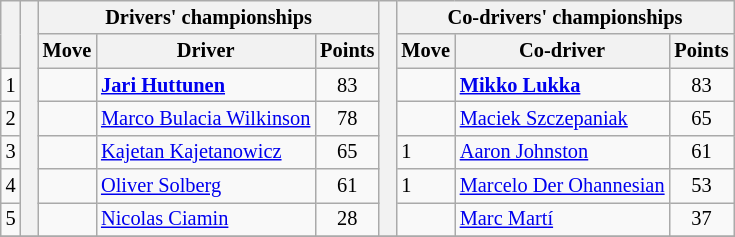<table class="wikitable" style="font-size:85%;">
<tr>
<th rowspan="2"></th>
<th rowspan="7" style="width:5px;"></th>
<th colspan="3">Drivers' championships</th>
<th rowspan="7" style="width:5px;"></th>
<th colspan="3">Co-drivers' championships</th>
</tr>
<tr>
<th>Move</th>
<th>Driver</th>
<th>Points</th>
<th>Move</th>
<th>Co-driver</th>
<th>Points</th>
</tr>
<tr>
<td align="center">1</td>
<td></td>
<td><strong><a href='#'>Jari Huttunen</a></strong></td>
<td align="center">83</td>
<td></td>
<td><strong><a href='#'>Mikko Lukka</a></strong></td>
<td align="center">83</td>
</tr>
<tr>
<td align="center">2</td>
<td></td>
<td><a href='#'>Marco Bulacia Wilkinson</a></td>
<td align="center">78</td>
<td></td>
<td nowrap><a href='#'>Maciek Szczepaniak</a></td>
<td align="center">65</td>
</tr>
<tr>
<td align="center">3</td>
<td></td>
<td><a href='#'>Kajetan Kajetanowicz</a></td>
<td align="center">65</td>
<td> 1</td>
<td><a href='#'>Aaron Johnston</a></td>
<td align="center">61</td>
</tr>
<tr>
<td align="center">4</td>
<td></td>
<td><a href='#'>Oliver Solberg</a></td>
<td align="center">61</td>
<td> 1</td>
<td><a href='#'>Marcelo Der Ohannesian</a></td>
<td align="center">53</td>
</tr>
<tr>
<td align="center">5</td>
<td></td>
<td><a href='#'>Nicolas Ciamin</a></td>
<td align="center">28</td>
<td></td>
<td><a href='#'>Marc Martí</a></td>
<td align="center">37</td>
</tr>
<tr>
</tr>
</table>
